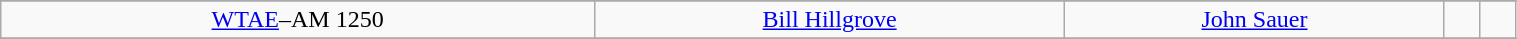<table style="min-width:80%;text-align:center;" class="wikitable">
<tr>
</tr>
<tr>
<td><a href='#'>WTAE</a>–AM 1250</td>
<td><a href='#'>Bill Hillgrove</a></td>
<td><a href='#'>John Sauer</a></td>
<td></td>
<td></td>
</tr>
<tr>
</tr>
</table>
